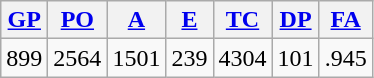<table class="wikitable">
<tr>
<th><a href='#'>GP</a></th>
<th><a href='#'>PO</a></th>
<th><a href='#'>A</a></th>
<th><a href='#'>E</a></th>
<th><a href='#'>TC</a></th>
<th><a href='#'>DP</a></th>
<th><a href='#'>FA</a></th>
</tr>
<tr align=center>
<td>899</td>
<td>2564</td>
<td>1501</td>
<td>239</td>
<td>4304</td>
<td>101</td>
<td>.945</td>
</tr>
</table>
